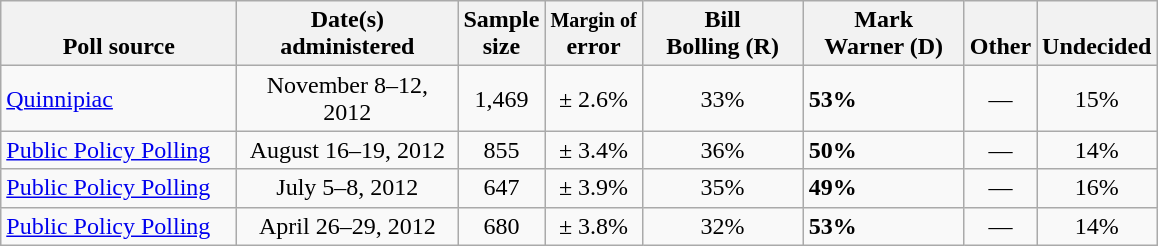<table class="wikitable">
<tr valign= bottom>
<th style="width:150px;">Poll source</th>
<th style="width:140px;">Date(s)<br>administered</th>
<th class=small>Sample<br>size</th>
<th><small>Margin of</small><br>error</th>
<th style="width:100px;">Bill<br>Bolling (R)</th>
<th style="width:100px;">Mark<br>Warner (D)</th>
<th>Other</th>
<th>Undecided</th>
</tr>
<tr>
<td><a href='#'>Quinnipiac</a></td>
<td align=center>November 8–12, 2012</td>
<td align=center>1,469</td>
<td align=center>± 2.6%</td>
<td align=center>33%</td>
<td><strong>53%</strong></td>
<td align=center>—</td>
<td align=center>15%</td>
</tr>
<tr>
<td><a href='#'>Public Policy Polling</a></td>
<td align=center>August 16–19, 2012</td>
<td align=center>855</td>
<td align=center>± 3.4%</td>
<td align=center>36%</td>
<td><strong>50%</strong></td>
<td align=center>—</td>
<td align=center>14%</td>
</tr>
<tr>
<td><a href='#'>Public Policy Polling</a></td>
<td align=center>July 5–8, 2012</td>
<td align=center>647</td>
<td align=center>± 3.9%</td>
<td align=center>35%</td>
<td><strong>49%</strong></td>
<td align=center>—</td>
<td align=center>16%</td>
</tr>
<tr>
<td><a href='#'>Public Policy Polling</a></td>
<td align=center>April 26–29, 2012</td>
<td align=center>680</td>
<td align=center>± 3.8%</td>
<td align=center>32%</td>
<td><strong>53%</strong></td>
<td align=center>—</td>
<td align=center>14%</td>
</tr>
</table>
